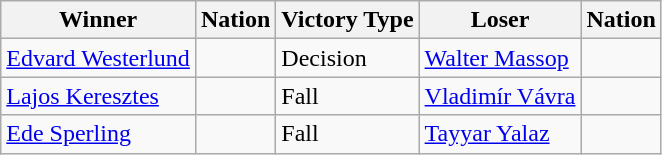<table class="wikitable sortable" style="text-align:left;">
<tr>
<th>Winner</th>
<th>Nation</th>
<th>Victory Type</th>
<th>Loser</th>
<th>Nation</th>
</tr>
<tr>
<td><a href='#'>Edvard Westerlund</a></td>
<td></td>
<td>Decision</td>
<td><a href='#'>Walter Massop</a></td>
<td></td>
</tr>
<tr>
<td><a href='#'>Lajos Keresztes</a></td>
<td></td>
<td>Fall</td>
<td><a href='#'>Vladimír Vávra</a></td>
<td></td>
</tr>
<tr>
<td><a href='#'>Ede Sperling</a></td>
<td></td>
<td>Fall</td>
<td><a href='#'>Tayyar Yalaz</a></td>
<td></td>
</tr>
</table>
